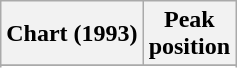<table class="wikitable sortable plainrowheaders" style="text-align:center">
<tr>
<th>Chart (1993)</th>
<th>Peak<br>position</th>
</tr>
<tr>
</tr>
<tr>
</tr>
</table>
